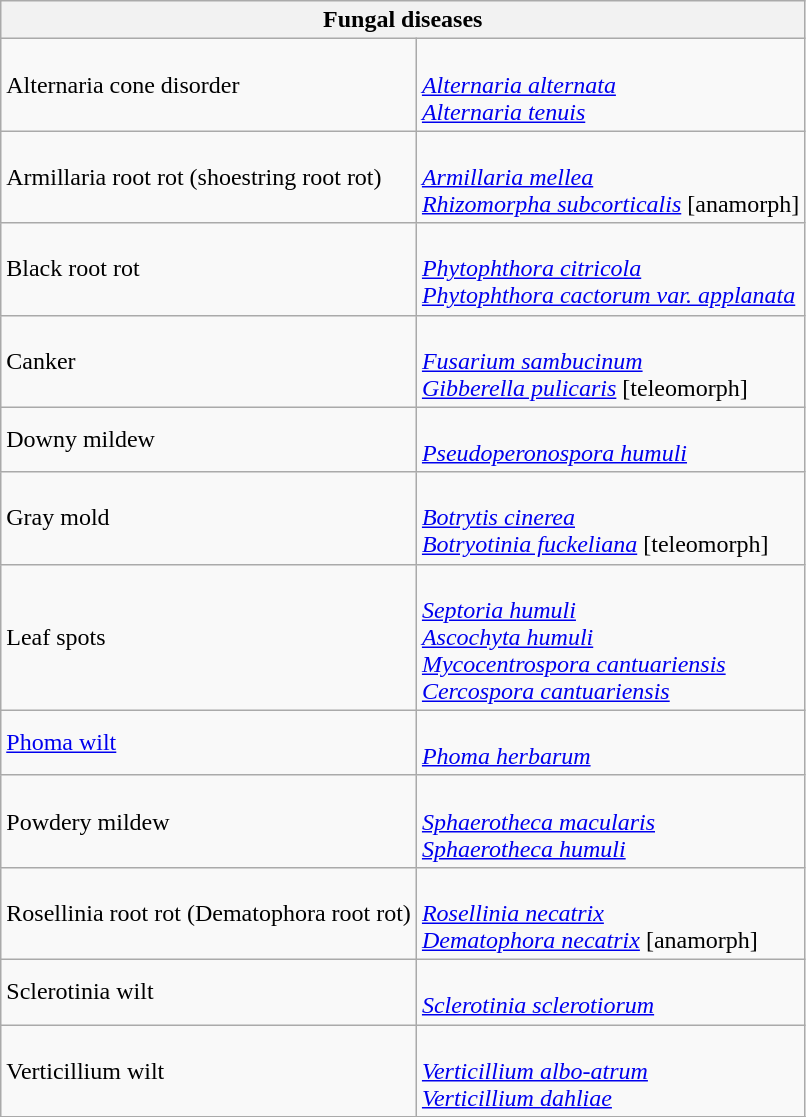<table class="wikitable" style="clear">
<tr>
<th colspan=2><strong>Fungal diseases</strong><br></th>
</tr>
<tr>
<td>Alternaria cone disorder</td>
<td><br><em><a href='#'>Alternaria alternata</a></em> <br>
 <em><a href='#'>Alternaria tenuis</a></em></td>
</tr>
<tr>
<td>Armillaria root rot (shoestring root rot)</td>
<td><br><em><a href='#'>Armillaria mellea</a></em><br>
<em><a href='#'>Rhizomorpha subcorticalis</a></em> [anamorph]</td>
</tr>
<tr>
<td>Black root rot</td>
<td><br><em><a href='#'>Phytophthora citricola</a></em> <br>
 <em><a href='#'>Phytophthora cactorum var. applanata</a></em></td>
</tr>
<tr>
<td>Canker</td>
<td><br><em><a href='#'>Fusarium sambucinum</a></em><br>
<em><a href='#'>Gibberella pulicaris</a></em> [teleomorph]</td>
</tr>
<tr>
<td>Downy mildew</td>
<td><br><em><a href='#'>Pseudoperonospora humuli</a></em></td>
</tr>
<tr>
<td>Gray mold</td>
<td><br><em><a href='#'>Botrytis cinerea</a></em><br>
<em><a href='#'>Botryotinia fuckeliana</a></em> [teleomorph]</td>
</tr>
<tr>
<td>Leaf spots</td>
<td><br><em><a href='#'>Septoria humuli</a></em> <br>
 <em><a href='#'>Ascochyta humuli</a></em><br>
<em><a href='#'>Mycocentrospora cantuariensis</a></em> <br>
 <em><a href='#'>Cercospora cantuariensis</a></em></td>
</tr>
<tr>
<td><a href='#'>Phoma wilt</a></td>
<td><br><em><a href='#'>Phoma herbarum</a></em></td>
</tr>
<tr>
<td>Powdery mildew</td>
<td><br><em><a href='#'>Sphaerotheca macularis</a></em> <br>
 <em><a href='#'>Sphaerotheca humuli</a></em></td>
</tr>
<tr>
<td>Rosellinia root rot (Dematophora root rot)</td>
<td><br><em><a href='#'>Rosellinia necatrix</a></em><br>
<em><a href='#'>Dematophora necatrix</a></em> [anamorph]</td>
</tr>
<tr>
<td>Sclerotinia wilt</td>
<td><br><em><a href='#'>Sclerotinia sclerotiorum</a></em></td>
</tr>
<tr>
<td>Verticillium wilt</td>
<td><br><em><a href='#'>Verticillium albo-atrum</a></em><br>
<em><a href='#'>Verticillium dahliae</a></em></td>
</tr>
<tr>
</tr>
</table>
